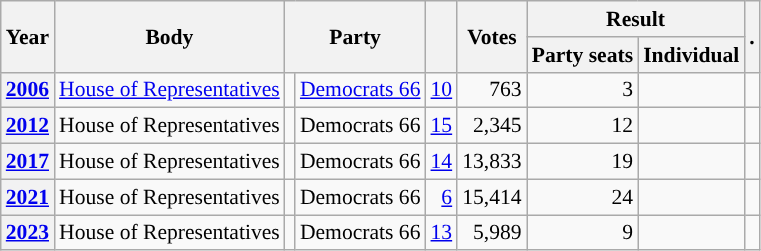<table class="wikitable plainrowheaders sortable" border=2 cellpadding=4 cellspacing=0 style="border: 1px #aaa solid; font-size: 90%; text-align:center;">
<tr>
<th scope="col" rowspan=2>Year</th>
<th scope="col" rowspan=2>Body</th>
<th scope="col" colspan=2 rowspan=2>Party</th>
<th scope="col" rowspan=2></th>
<th scope="col" rowspan=2>Votes</th>
<th scope="colgroup" colspan=2>Result</th>
<th scope="col" rowspan=2 class="unsortable">.</th>
</tr>
<tr>
<th scope="col">Party seats</th>
<th scope="col">Individual</th>
</tr>
<tr>
<th scope="row"><a href='#'>2006</a></th>
<td><a href='#'>House of Representatives</a></td>
<td style="background-color:"></td>
<td><a href='#'>Democrats 66</a></td>
<td style=text-align:right><a href='#'>10</a></td>
<td style=text-align:right>763</td>
<td style=text-align:right>3</td>
<td></td>
<td></td>
</tr>
<tr>
<th scope="row"><a href='#'>2012</a></th>
<td>House of Representatives</td>
<td style="background-color:"></td>
<td>Democrats 66</td>
<td style=text-align:right><a href='#'>15</a></td>
<td style=text-align:right>2,345</td>
<td style=text-align:right>12</td>
<td></td>
<td></td>
</tr>
<tr>
<th scope="row"><a href='#'>2017</a></th>
<td>House of Representatives</td>
<td style="background-color:"></td>
<td>Democrats 66</td>
<td style=text-align:right><a href='#'>14</a></td>
<td style=text-align:right>13,833</td>
<td style=text-align:right>19</td>
<td></td>
<td></td>
</tr>
<tr>
<th scope="row"><a href='#'>2021</a></th>
<td>House of Representatives</td>
<td style="background-color:"></td>
<td>Democrats 66</td>
<td style=text-align:right><a href='#'>6</a></td>
<td style=text-align:right>15,414</td>
<td style=text-align:right>24</td>
<td></td>
<td></td>
</tr>
<tr>
<th scope="row"><a href='#'>2023</a></th>
<td>House of Representatives</td>
<td style="background-color:"></td>
<td>Democrats 66</td>
<td style=text-align:right><a href='#'>13</a></td>
<td style=text-align:right>5,989</td>
<td style=text-align:right>9</td>
<td></td>
<td></td>
</tr>
</table>
